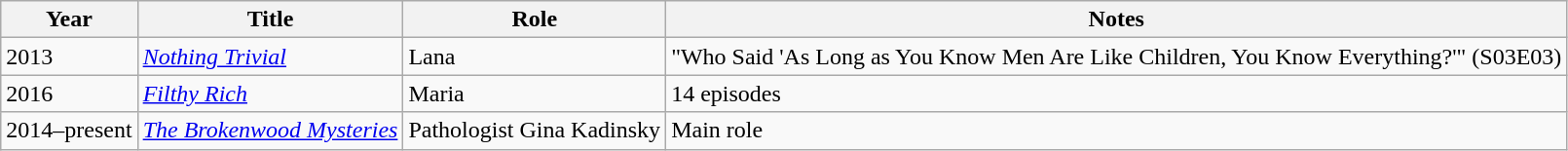<table class="wikitable sortable">
<tr>
<th>Year</th>
<th>Title</th>
<th>Role</th>
<th class="unsortable">Notes</th>
</tr>
<tr>
<td>2013</td>
<td><em><a href='#'>Nothing Trivial</a></em></td>
<td>Lana</td>
<td>"Who Said 'As Long as You Know Men Are Like Children, You Know Everything?'" (S03E03)</td>
</tr>
<tr>
<td>2016</td>
<td><em><a href='#'>Filthy Rich</a></em></td>
<td>Maria</td>
<td>14 episodes</td>
</tr>
<tr>
<td>2014–present</td>
<td><em><a href='#'>The Brokenwood Mysteries</a></em></td>
<td>Pathologist Gina Kadinsky</td>
<td>Main role</td>
</tr>
</table>
